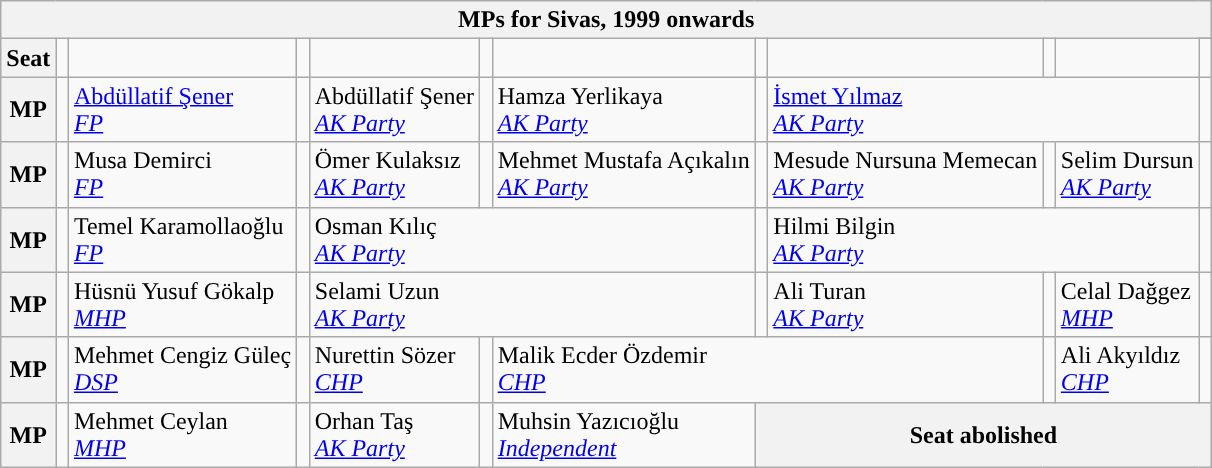<table class="wikitable">
<tr>
<th colspan = 12>MPs for Sivas, 1999 onwards</th>
</tr>
<tr>
<th rowspan = 2>Seat</th>
<td rowspan="2" style="width:1px;"></td>
<td rowspan = 2></td>
<td rowspan="2" style="width:1px;"></td>
<td rowspan = 2></td>
<td rowspan="2" style="width:1px;"></td>
<td rowspan = 2></td>
<td rowspan="2" style="width:1px;"></td>
<td rowspan = 2></td>
<td rowspan="2" style="width:1px;"></td>
<td rowspan = 2></td>
</tr>
<tr>
<td></td>
</tr>
<tr>
<th>MP</th>
<td width=1px style="background-color: "></td>
<td colspan = 1><a href='#'>Abdüllatif Şener</a><br><em><a href='#'>FP</a></em></td>
<td width=1px style="background-color: "></td>
<td colspan = 1>Abdüllatif Şener<br><em><a href='#'>AK Party</a></em></td>
<td width=1px style="background-color: "></td>
<td colspan = 1>Hamza Yerlikaya<br><em><a href='#'>AK Party</a></em></td>
<td width=1px style="background-color: "></td>
<td colspan = 3><a href='#'>İsmet Yılmaz</a><br><em><a href='#'>AK Party</a></em></td>
<td width=1px style="background-color: "></td>
</tr>
<tr>
<th>MP</th>
<td width=1px style="background-color: "></td>
<td colspan = 1>Musa Demirci<br><em><a href='#'>FP</a></em></td>
<td width=1px style="background-color: "></td>
<td colspan = 1>Ömer Kulaksız<br><em><a href='#'>AK Party</a></em></td>
<td width=1px style="background-color: "></td>
<td colspan = 1>Mehmet Mustafa Açıkalın<br><em><a href='#'>AK Party</a></em></td>
<td width=1px style="background-color: "></td>
<td colspan = 1>Mesude Nursuna Memecan<br><em><a href='#'>AK Party</a></em></td>
<td width=1px style="background-color: "></td>
<td colspan = 1>Selim Dursun<br><em><a href='#'>AK Party</a></em></td>
<td width=1px style="background-color: "></td>
</tr>
<tr>
<th>MP</th>
<td width=1px style="background-color: "></td>
<td colspan = 1>Temel Karamollaoğlu<br><em><a href='#'>FP</a></em></td>
<td width=1px style="background-color: "></td>
<td colspan = 3>Osman Kılıç<br><em><a href='#'>AK Party</a></em></td>
<td width=1px style="background-color: "></td>
<td colspan = 3>Hilmi Bilgin<br><em><a href='#'>AK Party</a></em></td>
<td width=1px style="background-color: "></td>
</tr>
<tr>
<th>MP</th>
<td width=1px style="background-color: "></td>
<td colspan = 1>Hüsnü Yusuf Gökalp<br><em><a href='#'>MHP</a></em></td>
<td width=1px style="background-color: "></td>
<td colspan = 3>Selami Uzun<br><em><a href='#'>AK Party</a></em></td>
<td width=1px style="background-color: "></td>
<td colspan = 1>Ali Turan<br><em><a href='#'>AK Party</a></em></td>
<td width=1px style="background-color: "></td>
<td colspan = 1>Celal Dağgez<br><em><a href='#'>MHP</a></em></td>
<td width=1px style="background-color: "></td>
</tr>
<tr>
<th>MP</th>
<td width=1px style="background-color: "></td>
<td colspan = 1>Mehmet Cengiz Güleç<br><em><a href='#'>DSP</a></em></td>
<td width=1px style="background-color: "></td>
<td colspan = 1>Nurettin Sözer<br><em><a href='#'>CHP</a></em></td>
<td width=1px style="background-color: "></td>
<td colspan = 3>Malik Ecder Özdemir<br><em><a href='#'>CHP</a></em></td>
<td width=1px style="background-color: "></td>
<td colspan = 1>Ali Akyıldız<br><em><a href='#'>CHP</a></em></td>
<td width=1px style="background-color: "></td>
</tr>
<tr>
<th>MP</th>
<td width=1px style="background-color: "></td>
<td colspan = 1>Mehmet Ceylan<br><em><a href='#'>MHP</a></em></td>
<td width=1px style="background-color: "></td>
<td colspan = 1>Orhan Taş<br><em><a href='#'>AK Party</a></em></td>
<td width=1px style="background-color: "></td>
<td colspan = 1>Muhsin Yazıcıoğlu<br><em><a href='#'>Independent</a></em></td>
<th colspan = 5>Seat abolished</th>
</tr>
</table>
